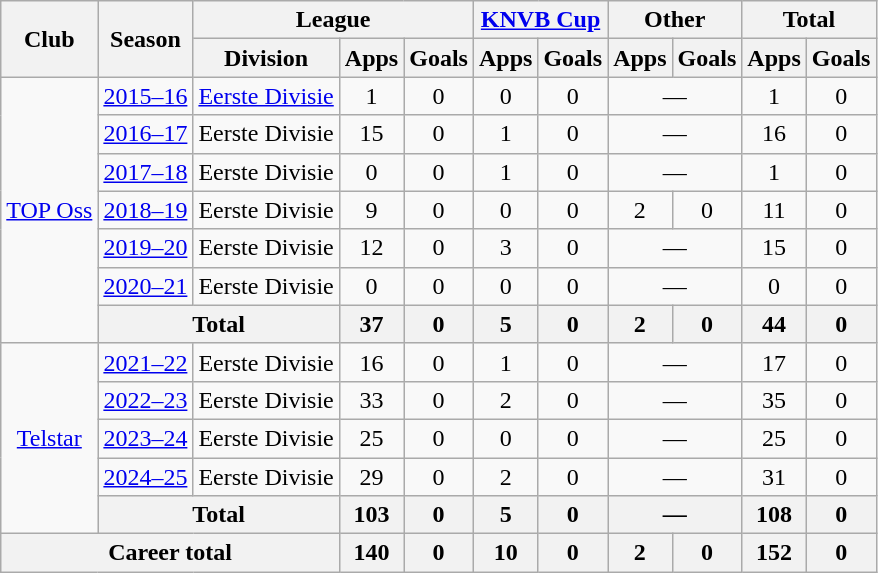<table class="wikitable" style="text-align:center">
<tr>
<th rowspan="2">Club</th>
<th rowspan="2">Season</th>
<th colspan="3">League</th>
<th colspan="2"><a href='#'>KNVB Cup</a></th>
<th colspan="2">Other</th>
<th colspan="2">Total</th>
</tr>
<tr>
<th>Division</th>
<th>Apps</th>
<th>Goals</th>
<th>Apps</th>
<th>Goals</th>
<th>Apps</th>
<th>Goals</th>
<th>Apps</th>
<th>Goals</th>
</tr>
<tr>
<td rowspan="7"><a href='#'>TOP Oss</a></td>
<td><a href='#'>2015–16</a></td>
<td><a href='#'>Eerste Divisie</a></td>
<td>1</td>
<td>0</td>
<td>0</td>
<td>0</td>
<td colspan="2">—</td>
<td>1</td>
<td>0</td>
</tr>
<tr>
<td><a href='#'>2016–17</a></td>
<td>Eerste Divisie</td>
<td>15</td>
<td>0</td>
<td>1</td>
<td>0</td>
<td colspan="2">—</td>
<td>16</td>
<td>0</td>
</tr>
<tr>
<td><a href='#'>2017–18</a></td>
<td>Eerste Divisie</td>
<td>0</td>
<td>0</td>
<td>1</td>
<td>0</td>
<td colspan="2">—</td>
<td>1</td>
<td>0</td>
</tr>
<tr>
<td><a href='#'>2018–19</a></td>
<td>Eerste Divisie</td>
<td>9</td>
<td>0</td>
<td>0</td>
<td>0</td>
<td>2</td>
<td>0</td>
<td>11</td>
<td>0</td>
</tr>
<tr>
<td><a href='#'>2019–20</a></td>
<td>Eerste Divisie</td>
<td>12</td>
<td>0</td>
<td>3</td>
<td>0</td>
<td colspan="2">—</td>
<td>15</td>
<td>0</td>
</tr>
<tr>
<td><a href='#'>2020–21</a></td>
<td>Eerste Divisie</td>
<td>0</td>
<td>0</td>
<td>0</td>
<td>0</td>
<td colspan="2">—</td>
<td>0</td>
<td>0</td>
</tr>
<tr>
<th colspan="2">Total</th>
<th>37</th>
<th>0</th>
<th>5</th>
<th>0</th>
<th>2</th>
<th>0</th>
<th>44</th>
<th>0</th>
</tr>
<tr>
<td rowspan="5"><a href='#'>Telstar</a></td>
<td><a href='#'>2021–22</a></td>
<td>Eerste Divisie</td>
<td>16</td>
<td>0</td>
<td>1</td>
<td>0</td>
<td colspan="2">—</td>
<td>17</td>
<td>0</td>
</tr>
<tr>
<td><a href='#'>2022–23</a></td>
<td>Eerste Divisie</td>
<td>33</td>
<td>0</td>
<td>2</td>
<td>0</td>
<td colspan="2">—</td>
<td>35</td>
<td>0</td>
</tr>
<tr>
<td><a href='#'>2023–24</a></td>
<td>Eerste Divisie</td>
<td>25</td>
<td>0</td>
<td>0</td>
<td>0</td>
<td colspan="2">—</td>
<td>25</td>
<td>0</td>
</tr>
<tr>
<td><a href='#'>2024–25</a></td>
<td>Eerste Divisie</td>
<td>29</td>
<td>0</td>
<td>2</td>
<td>0</td>
<td colspan="2">—</td>
<td>31</td>
<td>0</td>
</tr>
<tr>
<th colspan="2">Total</th>
<th>103</th>
<th>0</th>
<th>5</th>
<th>0</th>
<th colspan="2">—</th>
<th>108</th>
<th>0</th>
</tr>
<tr>
<th colspan="3">Career total</th>
<th>140</th>
<th>0</th>
<th>10</th>
<th>0</th>
<th>2</th>
<th>0</th>
<th>152</th>
<th>0</th>
</tr>
</table>
